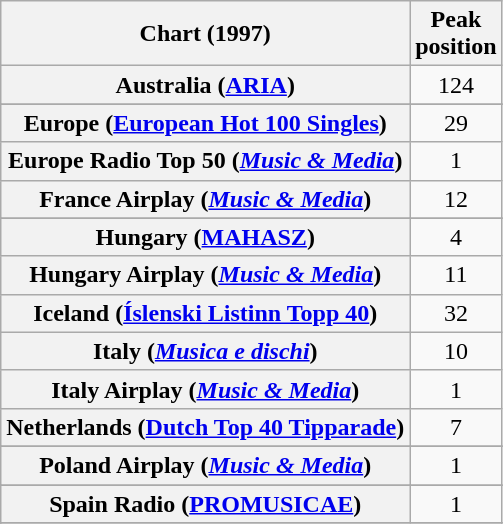<table class="wikitable sortable plainrowheaders" style="text-align:center">
<tr>
<th scope="col">Chart (1997)</th>
<th scope="col">Peak<br>position</th>
</tr>
<tr>
<th scope="row">Australia (<a href='#'>ARIA</a>)</th>
<td>124</td>
</tr>
<tr>
</tr>
<tr>
</tr>
<tr>
<th scope="row">Europe (<a href='#'>European Hot 100 Singles</a>)</th>
<td>29</td>
</tr>
<tr>
<th scope="row">Europe Radio Top 50 (<em><a href='#'>Music & Media</a></em>)</th>
<td>1</td>
</tr>
<tr>
<th scope="row">France Airplay (<em><a href='#'>Music & Media</a></em>)</th>
<td>12</td>
</tr>
<tr>
</tr>
<tr>
<th scope="row">Hungary (<a href='#'>MAHASZ</a>)</th>
<td>4</td>
</tr>
<tr>
<th scope="row">Hungary Airplay (<em><a href='#'>Music & Media</a></em>)</th>
<td>11</td>
</tr>
<tr>
<th scope="row">Iceland (<a href='#'>Íslenski Listinn Topp 40</a>)</th>
<td>32</td>
</tr>
<tr>
<th scope="row">Italy (<em><a href='#'>Musica e dischi</a></em>)</th>
<td>10</td>
</tr>
<tr>
<th scope="row">Italy Airplay (<em><a href='#'>Music & Media</a></em>)</th>
<td>1</td>
</tr>
<tr>
<th scope="row">Netherlands (<a href='#'>Dutch Top 40 Tipparade</a>)</th>
<td>7</td>
</tr>
<tr>
</tr>
<tr>
<th scope="row">Poland Airplay (<em><a href='#'>Music & Media</a></em>)</th>
<td>1</td>
</tr>
<tr>
</tr>
<tr>
<th scope="row">Spain Radio (<a href='#'>PROMUSICAE</a>)</th>
<td>1</td>
</tr>
<tr>
</tr>
<tr>
</tr>
<tr>
</tr>
</table>
